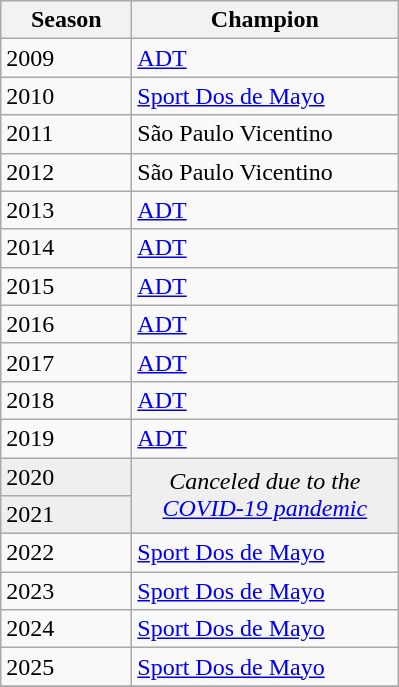<table class="wikitable sortable">
<tr>
<th width=80px>Season</th>
<th width=170px>Champion</th>
</tr>
<tr>
<td>2009</td>
<td><a href='#'>ADT</a></td>
</tr>
<tr>
<td>2010</td>
<td><a href='#'>Sport Dos de Mayo</a></td>
</tr>
<tr>
<td>2011</td>
<td>São Paulo Vicentino</td>
</tr>
<tr>
<td>2012</td>
<td>São Paulo Vicentino</td>
</tr>
<tr>
<td>2013</td>
<td><a href='#'>ADT</a></td>
</tr>
<tr>
<td>2014</td>
<td><a href='#'>ADT</a></td>
</tr>
<tr>
<td>2015</td>
<td><a href='#'>ADT</a></td>
</tr>
<tr>
<td>2016</td>
<td><a href='#'>ADT</a></td>
</tr>
<tr>
<td>2017</td>
<td><a href='#'>ADT</a></td>
</tr>
<tr>
<td>2018</td>
<td><a href='#'>ADT</a></td>
</tr>
<tr>
<td>2019</td>
<td><a href='#'>ADT</a></td>
</tr>
<tr bgcolor=#efefef>
<td>2020</td>
<td rowspan=2 colspan="1" align=center><em>Canceled due to the <a href='#'>COVID-19 pandemic</a></em></td>
</tr>
<tr bgcolor=#efefef>
<td>2021</td>
</tr>
<tr>
<td>2022</td>
<td><a href='#'>Sport Dos de Mayo</a></td>
</tr>
<tr>
<td>2023</td>
<td><a href='#'>Sport Dos de Mayo</a></td>
</tr>
<tr>
<td>2024</td>
<td><a href='#'>Sport Dos de Mayo</a></td>
</tr>
<tr>
<td>2025</td>
<td><a href='#'>Sport Dos de Mayo</a></td>
</tr>
<tr>
</tr>
</table>
